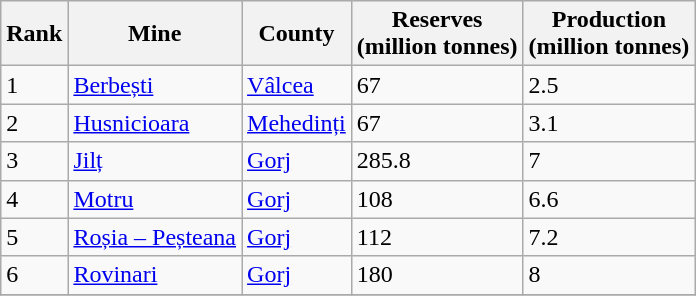<table class="wikitable sortable">
<tr bgcolor="#ececec">
<th>Rank</th>
<th>Mine</th>
<th>County</th>
<th>Reserves <br>(million tonnes)</th>
<th>Production <br>(million tonnes)</th>
</tr>
<tr>
<td>1</td>
<td><a href='#'>Berbești</a></td>
<td><a href='#'>Vâlcea</a></td>
<td>67</td>
<td>2.5</td>
</tr>
<tr>
<td>2</td>
<td><a href='#'>Husnicioara</a></td>
<td><a href='#'>Mehedinți</a></td>
<td>67</td>
<td>3.1</td>
</tr>
<tr>
<td>3</td>
<td><a href='#'>Jilț</a></td>
<td><a href='#'>Gorj</a></td>
<td>285.8</td>
<td>7</td>
</tr>
<tr>
<td>4</td>
<td><a href='#'>Motru</a></td>
<td><a href='#'>Gorj</a></td>
<td>108</td>
<td>6.6</td>
</tr>
<tr>
<td>5</td>
<td><a href='#'>Roșia – Peșteana</a></td>
<td><a href='#'>Gorj</a></td>
<td>112</td>
<td>7.2</td>
</tr>
<tr>
<td>6</td>
<td><a href='#'>Rovinari</a></td>
<td><a href='#'>Gorj</a></td>
<td>180</td>
<td>8</td>
</tr>
<tr>
</tr>
</table>
